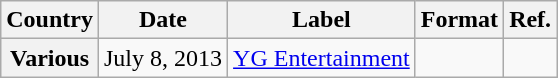<table class="wikitable plainrowheaders">
<tr>
<th>Country</th>
<th>Date</th>
<th>Label</th>
<th>Format</th>
<th>Ref.</th>
</tr>
<tr>
<th scope="row">Various</th>
<td>July 8, 2013</td>
<td><a href='#'>YG Entertainment</a></td>
<td></td>
<td style="text-align:center;"></td>
</tr>
</table>
